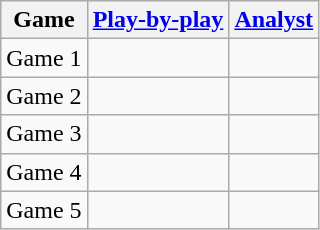<table class=wikitable>
<tr>
<th>Game</th>
<th><a href='#'>Play-by-play</a></th>
<th><a href='#'>Analyst</a></th>
</tr>
<tr>
<td>Game 1</td>
<td></td>
<td></td>
</tr>
<tr>
<td>Game 2</td>
<td></td>
<td></td>
</tr>
<tr>
<td>Game 3</td>
<td></td>
<td></td>
</tr>
<tr>
<td>Game 4</td>
<td></td>
<td></td>
</tr>
<tr>
<td>Game 5</td>
<td></td>
<td></td>
</tr>
</table>
